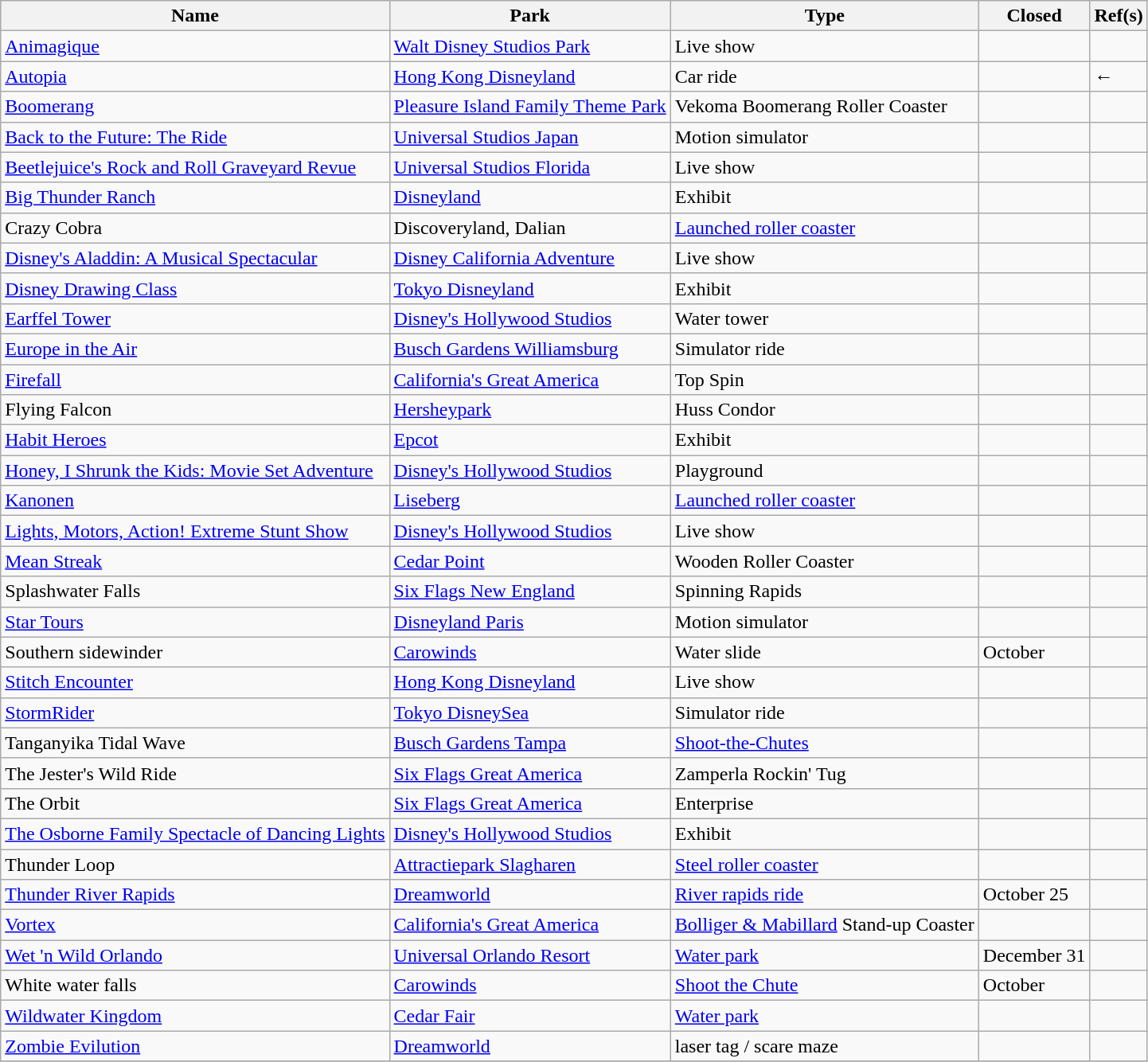<table class="wikitable sortable">
<tr>
<th>Name</th>
<th>Park</th>
<th>Type</th>
<th>Closed</th>
<th>Ref(s)</th>
</tr>
<tr>
<td><a href='#'>Animagique</a></td>
<td><a href='#'>Walt Disney Studios Park</a></td>
<td>Live show</td>
<td></td>
<td></td>
</tr>
<tr>
<td><a href='#'>Autopia</a></td>
<td><a href='#'>Hong Kong Disneyland</a></td>
<td>Car ride</td>
<td></td>
<td>←</td>
</tr>
<tr>
<td><a href='#'>Boomerang</a></td>
<td><a href='#'>Pleasure Island Family Theme Park</a></td>
<td>Vekoma Boomerang Roller Coaster</td>
<td></td>
<td></td>
</tr>
<tr>
<td><a href='#'>Back to the Future: The Ride</a></td>
<td><a href='#'>Universal Studios Japan</a></td>
<td>Motion simulator</td>
<td></td>
<td></td>
</tr>
<tr>
<td><a href='#'>Beetlejuice's Rock and Roll Graveyard Revue</a></td>
<td><a href='#'>Universal Studios Florida</a></td>
<td>Live show</td>
<td></td>
<td></td>
</tr>
<tr>
<td><a href='#'>Big Thunder Ranch</a></td>
<td><a href='#'>Disneyland</a></td>
<td>Exhibit</td>
<td></td>
<td></td>
</tr>
<tr>
<td>Crazy Cobra</td>
<td>Discoveryland, Dalian</td>
<td><a href='#'>Launched roller coaster</a></td>
<td></td>
<td></td>
</tr>
<tr>
<td><a href='#'>Disney's Aladdin: A Musical Spectacular</a></td>
<td><a href='#'>Disney California Adventure</a></td>
<td>Live show</td>
<td></td>
<td></td>
</tr>
<tr>
<td><a href='#'>Disney Drawing Class</a></td>
<td><a href='#'>Tokyo Disneyland</a></td>
<td>Exhibit</td>
<td></td>
<td></td>
</tr>
<tr>
<td><a href='#'>Earffel Tower</a></td>
<td><a href='#'>Disney's Hollywood Studios</a></td>
<td>Water tower</td>
<td></td>
<td></td>
</tr>
<tr>
<td><a href='#'>Europe in the Air</a></td>
<td><a href='#'>Busch Gardens Williamsburg</a></td>
<td>Simulator ride</td>
<td></td>
<td></td>
</tr>
<tr>
<td><a href='#'>Firefall</a></td>
<td><a href='#'>California's Great America</a></td>
<td>Top Spin</td>
<td></td>
<td></td>
</tr>
<tr>
<td>Flying Falcon</td>
<td><a href='#'>Hersheypark</a></td>
<td>Huss Condor</td>
<td></td>
<td></td>
</tr>
<tr>
<td><a href='#'>Habit Heroes</a></td>
<td><a href='#'>Epcot</a></td>
<td>Exhibit</td>
<td></td>
<td></td>
</tr>
<tr>
<td><a href='#'>Honey, I Shrunk the Kids: Movie Set Adventure</a></td>
<td><a href='#'>Disney's Hollywood Studios</a></td>
<td>Playground</td>
<td></td>
<td></td>
</tr>
<tr>
<td><a href='#'>Kanonen</a></td>
<td><a href='#'>Liseberg</a></td>
<td><a href='#'>Launched roller coaster</a></td>
<td></td>
<td></td>
</tr>
<tr>
<td><a href='#'>Lights, Motors, Action! Extreme Stunt Show</a></td>
<td><a href='#'>Disney's Hollywood Studios</a></td>
<td>Live show</td>
<td></td>
<td></td>
</tr>
<tr>
<td><a href='#'>Mean Streak</a></td>
<td><a href='#'>Cedar Point</a></td>
<td>Wooden Roller Coaster</td>
<td></td>
<td></td>
</tr>
<tr>
<td>Splashwater Falls</td>
<td><a href='#'>Six Flags New England</a></td>
<td>Spinning Rapids</td>
<td></td>
<td></td>
</tr>
<tr>
<td><a href='#'>Star Tours</a></td>
<td><a href='#'>Disneyland Paris</a></td>
<td>Motion simulator</td>
<td></td>
<td></td>
</tr>
<tr>
<td>Southern sidewinder</td>
<td><a href='#'>Carowinds</a></td>
<td>Water slide</td>
<td>October</td>
<td></td>
</tr>
<tr>
<td><a href='#'>Stitch Encounter</a></td>
<td><a href='#'>Hong Kong Disneyland</a></td>
<td>Live show</td>
<td></td>
<td></td>
</tr>
<tr>
<td><a href='#'>StormRider</a></td>
<td><a href='#'>Tokyo DisneySea</a></td>
<td>Simulator ride</td>
<td></td>
<td></td>
</tr>
<tr>
<td>Tanganyika Tidal Wave</td>
<td><a href='#'>Busch Gardens Tampa</a></td>
<td><a href='#'>Shoot-the-Chutes</a></td>
<td></td>
<td></td>
</tr>
<tr>
<td>The Jester's Wild Ride</td>
<td><a href='#'>Six Flags Great America</a></td>
<td>Zamperla Rockin' Tug</td>
<td></td>
<td></td>
</tr>
<tr>
<td>The Orbit</td>
<td><a href='#'>Six Flags Great America</a></td>
<td>Enterprise</td>
<td></td>
<td></td>
</tr>
<tr>
<td><a href='#'>The Osborne Family Spectacle of Dancing Lights</a></td>
<td><a href='#'>Disney's Hollywood Studios</a></td>
<td>Exhibit</td>
<td></td>
<td></td>
</tr>
<tr>
<td>Thunder Loop</td>
<td><a href='#'>Attractiepark Slagharen</a></td>
<td><a href='#'>Steel roller coaster</a></td>
<td></td>
<td></td>
</tr>
<tr>
<td><a href='#'>Thunder River Rapids</a></td>
<td><a href='#'>Dreamworld</a></td>
<td><a href='#'>River rapids ride</a></td>
<td>October 25</td>
<td></td>
</tr>
<tr>
<td><a href='#'>Vortex</a></td>
<td><a href='#'>California's Great America</a></td>
<td><a href='#'>Bolliger & Mabillard</a> Stand-up Coaster</td>
<td></td>
<td></td>
</tr>
<tr>
<td><a href='#'>Wet 'n Wild Orlando</a></td>
<td><a href='#'>Universal Orlando Resort</a></td>
<td><a href='#'>Water park</a></td>
<td>December 31</td>
<td></td>
</tr>
<tr>
<td>White water falls</td>
<td><a href='#'>Carowinds</a></td>
<td><a href='#'>Shoot the Chute</a></td>
<td>October</td>
<td></td>
</tr>
<tr>
<td><a href='#'>Wildwater Kingdom</a></td>
<td><a href='#'>Cedar Fair</a></td>
<td><a href='#'>Water park</a></td>
<td></td>
<td></td>
</tr>
<tr>
<td><a href='#'>Zombie Evilution</a></td>
<td><a href='#'>Dreamworld</a></td>
<td>laser tag / scare maze</td>
<td></td>
<td></td>
</tr>
<tr>
</tr>
</table>
